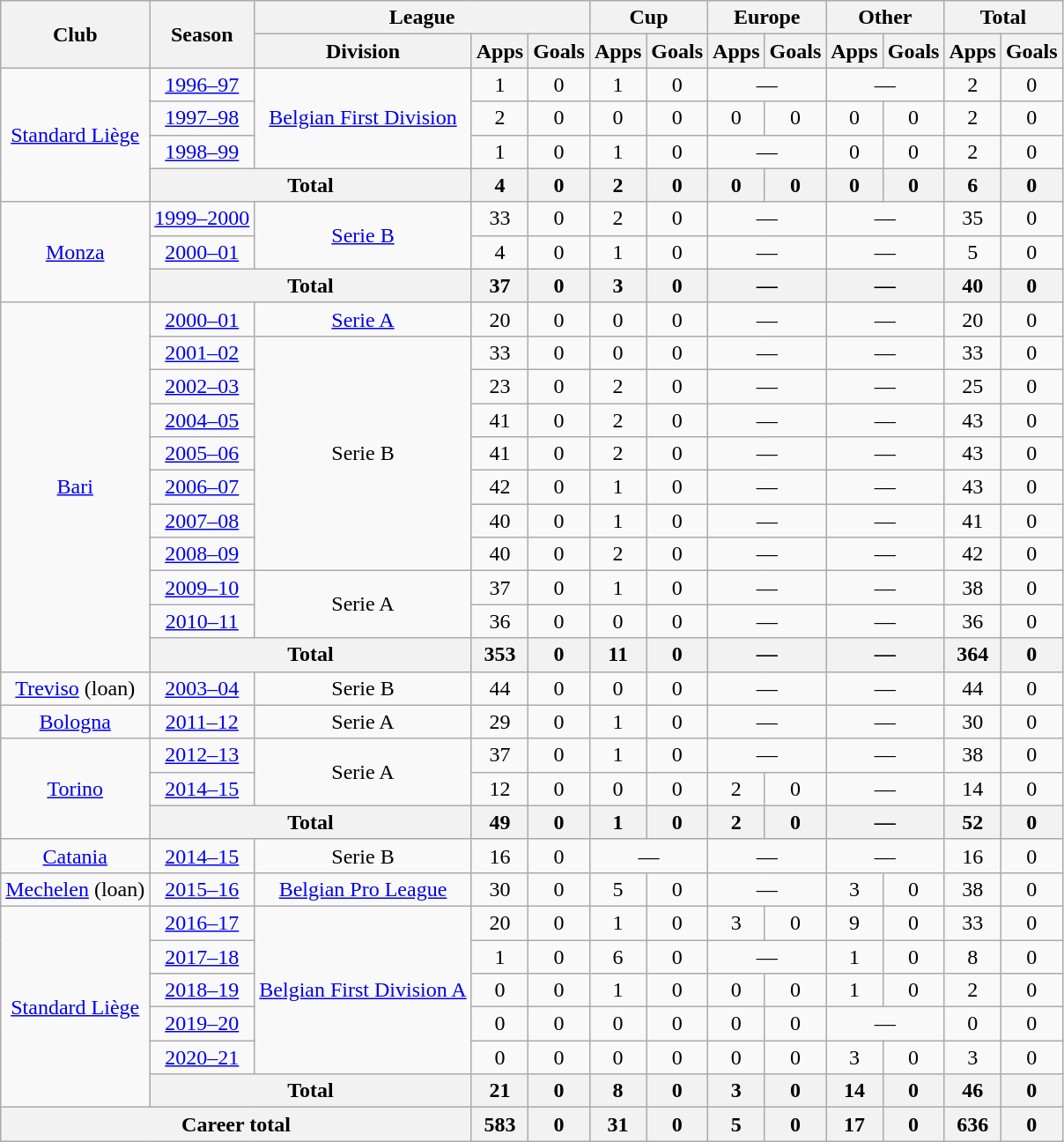<table class="wikitable" style="text-align:center">
<tr>
<th rowspan="2">Club</th>
<th rowspan="2">Season</th>
<th colspan="3">League</th>
<th colspan="2">Cup</th>
<th colspan="2">Europe</th>
<th colspan="2">Other</th>
<th colspan="2">Total</th>
</tr>
<tr>
<th>Division</th>
<th>Apps</th>
<th>Goals</th>
<th>Apps</th>
<th>Goals</th>
<th>Apps</th>
<th>Goals</th>
<th>Apps</th>
<th>Goals</th>
<th>Apps</th>
<th>Goals</th>
</tr>
<tr>
<td rowspan="4"><a href='#'>Standard Liège</a></td>
<td><a href='#'>1996–97</a></td>
<td rowspan="3"><a href='#'>Belgian First Division</a></td>
<td>1</td>
<td>0</td>
<td>1</td>
<td>0</td>
<td colspan="2">—</td>
<td colspan="2">—</td>
<td>2</td>
<td>0</td>
</tr>
<tr>
<td><a href='#'>1997–98</a></td>
<td>2</td>
<td>0</td>
<td>0</td>
<td>0</td>
<td>0</td>
<td>0</td>
<td>0</td>
<td>0</td>
<td>2</td>
<td>0</td>
</tr>
<tr>
<td><a href='#'>1998–99</a></td>
<td>1</td>
<td>0</td>
<td>1</td>
<td>0</td>
<td colspan="2">—</td>
<td>0</td>
<td>0</td>
<td>2</td>
<td>0</td>
</tr>
<tr>
<th colspan="2">Total</th>
<th>4</th>
<th>0</th>
<th>2</th>
<th>0</th>
<th>0</th>
<th>0</th>
<th>0</th>
<th>0</th>
<th>6</th>
<th>0</th>
</tr>
<tr>
<td rowspan="3"><a href='#'>Monza</a></td>
<td><a href='#'>1999–2000</a></td>
<td rowspan="2"><a href='#'>Serie B</a></td>
<td>33</td>
<td>0</td>
<td>2</td>
<td>0</td>
<td colspan="2">—</td>
<td colspan="2">—</td>
<td>35</td>
<td>0</td>
</tr>
<tr>
<td><a href='#'>2000–01</a></td>
<td>4</td>
<td>0</td>
<td>1</td>
<td>0</td>
<td colspan="2">—</td>
<td colspan="2">—</td>
<td>5</td>
<td>0</td>
</tr>
<tr>
<th colspan="2">Total</th>
<th>37</th>
<th>0</th>
<th>3</th>
<th>0</th>
<th colspan="2">—</th>
<th colspan="2">—</th>
<th>40</th>
<th>0</th>
</tr>
<tr>
<td rowspan="11"><a href='#'>Bari</a></td>
<td><a href='#'>2000–01</a></td>
<td><a href='#'>Serie A</a></td>
<td>20</td>
<td>0</td>
<td>0</td>
<td>0</td>
<td colspan="2">—</td>
<td colspan="2">—</td>
<td>20</td>
<td>0</td>
</tr>
<tr>
<td><a href='#'>2001–02</a></td>
<td rowspan="7">Serie B</td>
<td>33</td>
<td>0</td>
<td>0</td>
<td>0</td>
<td colspan="2">—</td>
<td colspan="2">—</td>
<td>33</td>
<td>0</td>
</tr>
<tr>
<td><a href='#'>2002–03</a></td>
<td>23</td>
<td>0</td>
<td>2</td>
<td>0</td>
<td colspan="2">—</td>
<td colspan="2">—</td>
<td>25</td>
<td>0</td>
</tr>
<tr>
<td><a href='#'>2004–05</a></td>
<td>41</td>
<td>0</td>
<td>2</td>
<td>0</td>
<td colspan="2">—</td>
<td colspan="2">—</td>
<td>43</td>
<td>0</td>
</tr>
<tr>
<td><a href='#'>2005–06</a></td>
<td>41</td>
<td>0</td>
<td>2</td>
<td>0</td>
<td colspan="2">—</td>
<td colspan="2">—</td>
<td>43</td>
<td>0</td>
</tr>
<tr>
<td><a href='#'>2006–07</a></td>
<td>42</td>
<td>0</td>
<td>1</td>
<td>0</td>
<td colspan="2">—</td>
<td colspan="2">—</td>
<td>43</td>
<td>0</td>
</tr>
<tr>
<td><a href='#'>2007–08</a></td>
<td>40</td>
<td>0</td>
<td>1</td>
<td>0</td>
<td colspan="2">—</td>
<td colspan="2">—</td>
<td>41</td>
<td>0</td>
</tr>
<tr>
<td><a href='#'>2008–09</a></td>
<td>40</td>
<td>0</td>
<td>2</td>
<td>0</td>
<td colspan="2">—</td>
<td colspan="2">—</td>
<td>42</td>
<td>0</td>
</tr>
<tr>
<td><a href='#'>2009–10</a></td>
<td rowspan="2">Serie A</td>
<td>37</td>
<td>0</td>
<td>1</td>
<td>0</td>
<td colspan="2">—</td>
<td colspan="2">—</td>
<td>38</td>
<td>0</td>
</tr>
<tr>
<td><a href='#'>2010–11</a></td>
<td>36</td>
<td>0</td>
<td>0</td>
<td>0</td>
<td colspan="2">—</td>
<td colspan="2">—</td>
<td>36</td>
<td>0</td>
</tr>
<tr>
<th colspan="2">Total</th>
<th>353</th>
<th>0</th>
<th>11</th>
<th>0</th>
<th colspan="2">—</th>
<th colspan="2">—</th>
<th>364</th>
<th>0</th>
</tr>
<tr>
<td><a href='#'>Treviso</a> (loan)</td>
<td><a href='#'>2003–04</a></td>
<td>Serie B</td>
<td>44</td>
<td>0</td>
<td>0</td>
<td>0</td>
<td colspan="2">—</td>
<td colspan="2">—</td>
<td>44</td>
<td>0</td>
</tr>
<tr>
<td><a href='#'>Bologna</a></td>
<td><a href='#'>2011–12</a></td>
<td>Serie A</td>
<td>29</td>
<td>0</td>
<td>1</td>
<td>0</td>
<td colspan="2">—</td>
<td colspan="2">—</td>
<td>30</td>
<td>0</td>
</tr>
<tr>
<td rowspan="3"><a href='#'>Torino</a></td>
<td><a href='#'>2012–13</a></td>
<td rowspan="2">Serie A</td>
<td>37</td>
<td>0</td>
<td>1</td>
<td>0</td>
<td colspan="2">—</td>
<td colspan="2">—</td>
<td>38</td>
<td>0</td>
</tr>
<tr>
<td><a href='#'>2014–15</a></td>
<td>12</td>
<td>0</td>
<td>0</td>
<td>0</td>
<td>2</td>
<td>0</td>
<td colspan="2">—</td>
<td>14</td>
<td>0</td>
</tr>
<tr>
<th colspan="2">Total</th>
<th>49</th>
<th>0</th>
<th>1</th>
<th>0</th>
<th>2</th>
<th>0</th>
<th colspan="2">—</th>
<th>52</th>
<th>0</th>
</tr>
<tr>
<td><a href='#'>Catania</a></td>
<td><a href='#'>2014–15</a></td>
<td>Serie B</td>
<td>16</td>
<td>0</td>
<td colspan="2">—</td>
<td colspan="2">—</td>
<td colspan="2">—</td>
<td>16</td>
<td>0</td>
</tr>
<tr>
<td><a href='#'>Mechelen</a> (loan)</td>
<td><a href='#'>2015–16</a></td>
<td><a href='#'>Belgian Pro League</a></td>
<td>30</td>
<td>0</td>
<td>5</td>
<td>0</td>
<td colspan="2">—</td>
<td>3</td>
<td>0</td>
<td>38</td>
<td>0</td>
</tr>
<tr>
<td rowspan="6"><a href='#'>Standard Liège</a></td>
<td><a href='#'>2016–17</a></td>
<td rowspan="5"><a href='#'>Belgian First Division A</a></td>
<td>20</td>
<td>0</td>
<td>1</td>
<td>0</td>
<td>3</td>
<td>0</td>
<td>9</td>
<td>0</td>
<td>33</td>
<td>0</td>
</tr>
<tr>
<td><a href='#'>2017–18</a></td>
<td>1</td>
<td>0</td>
<td>6</td>
<td>0</td>
<td colspan="2">—</td>
<td>1</td>
<td>0</td>
<td>8</td>
<td>0</td>
</tr>
<tr>
<td><a href='#'>2018–19</a></td>
<td>0</td>
<td>0</td>
<td>1</td>
<td>0</td>
<td>0</td>
<td>0</td>
<td>1</td>
<td>0</td>
<td>2</td>
<td>0</td>
</tr>
<tr>
<td><a href='#'>2019–20</a></td>
<td>0</td>
<td>0</td>
<td>0</td>
<td>0</td>
<td>0</td>
<td>0</td>
<td colspan="2">—</td>
<td>0</td>
<td>0</td>
</tr>
<tr>
<td><a href='#'>2020–21</a></td>
<td>0</td>
<td>0</td>
<td>0</td>
<td>0</td>
<td>0</td>
<td>0</td>
<td>3</td>
<td>0</td>
<td>3</td>
<td>0</td>
</tr>
<tr>
<th colspan="2">Total</th>
<th>21</th>
<th>0</th>
<th>8</th>
<th>0</th>
<th>3</th>
<th>0</th>
<th>14</th>
<th>0</th>
<th>46</th>
<th>0</th>
</tr>
<tr>
<th colspan="3">Career total</th>
<th>583</th>
<th>0</th>
<th>31</th>
<th>0</th>
<th>5</th>
<th>0</th>
<th>17</th>
<th>0</th>
<th>636</th>
<th>0</th>
</tr>
</table>
